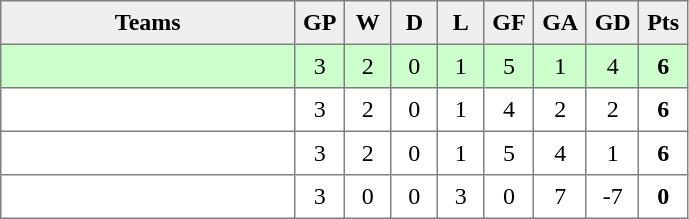<table style=border-collapse:collapse border=1 cellspacing=0 cellpadding=5>
<tr align=center bgcolor=#efefef>
<th width=185>Teams</th>
<th width=20>GP</th>
<th width=20>W</th>
<th width=20>D</th>
<th width=20>L</th>
<th width=20>GF</th>
<th width=20>GA</th>
<th width=20>GD</th>
<th width=20>Pts<br></th>
</tr>
<tr align=center style="background:#ccffcc;">
<td style="text-align:left;"></td>
<td>3</td>
<td>2</td>
<td>0</td>
<td>1</td>
<td>5</td>
<td>1</td>
<td>4</td>
<td><strong>6</strong></td>
</tr>
<tr align=center>
<td style="text-align:left;"></td>
<td>3</td>
<td>2</td>
<td>0</td>
<td>1</td>
<td>4</td>
<td>2</td>
<td>2</td>
<td><strong>6</strong></td>
</tr>
<tr align=center>
<td style="text-align:left;"></td>
<td>3</td>
<td>2</td>
<td>0</td>
<td>1</td>
<td>5</td>
<td>4</td>
<td>1</td>
<td><strong>6</strong></td>
</tr>
<tr align=center>
<td style="text-align:left;"></td>
<td>3</td>
<td>0</td>
<td>0</td>
<td>3</td>
<td>0</td>
<td>7</td>
<td>-7</td>
<td><strong>0</strong></td>
</tr>
</table>
